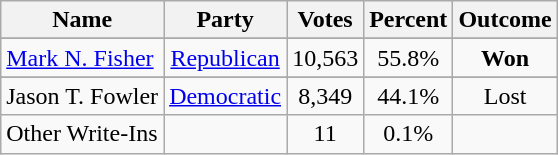<table class=wikitable style="text-align:center">
<tr>
<th>Name</th>
<th>Party</th>
<th>Votes</th>
<th>Percent</th>
<th>Outcome</th>
</tr>
<tr>
</tr>
<tr>
<td align=left><a href='#'>Mark N. Fisher</a></td>
<td><a href='#'>Republican</a></td>
<td>10,563</td>
<td>55.8%</td>
<td><strong>Won</strong></td>
</tr>
<tr>
</tr>
<tr>
<td align=left>Jason T. Fowler</td>
<td><a href='#'>Democratic</a></td>
<td>8,349</td>
<td>44.1%</td>
<td>Lost</td>
</tr>
<tr>
<td align=left>Other Write-Ins</td>
<td></td>
<td>11</td>
<td>0.1%</td>
<td></td>
</tr>
</table>
